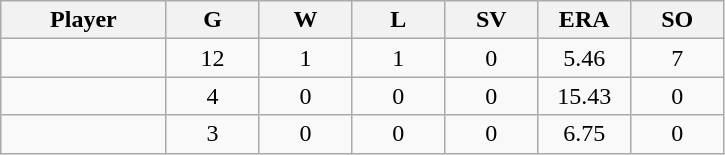<table class="wikitable sortable">
<tr>
<th bgcolor="#DDDDFF" width="16%">Player</th>
<th bgcolor="#DDDDFF" width="9%">G</th>
<th bgcolor="#DDDDFF" width="9%">W</th>
<th bgcolor="#DDDDFF" width="9%">L</th>
<th bgcolor="#DDDDFF" width="9%">SV</th>
<th bgcolor="#DDDDFF" width="9%">ERA</th>
<th bgcolor="#DDDDFF" width="9%">SO</th>
</tr>
<tr align="center">
<td></td>
<td>12</td>
<td>1</td>
<td>1</td>
<td>0</td>
<td>5.46</td>
<td>7</td>
</tr>
<tr align="center">
<td></td>
<td>4</td>
<td>0</td>
<td>0</td>
<td>0</td>
<td>15.43</td>
<td>0</td>
</tr>
<tr align="center">
<td></td>
<td>3</td>
<td>0</td>
<td>0</td>
<td>0</td>
<td>6.75</td>
<td>0</td>
</tr>
</table>
